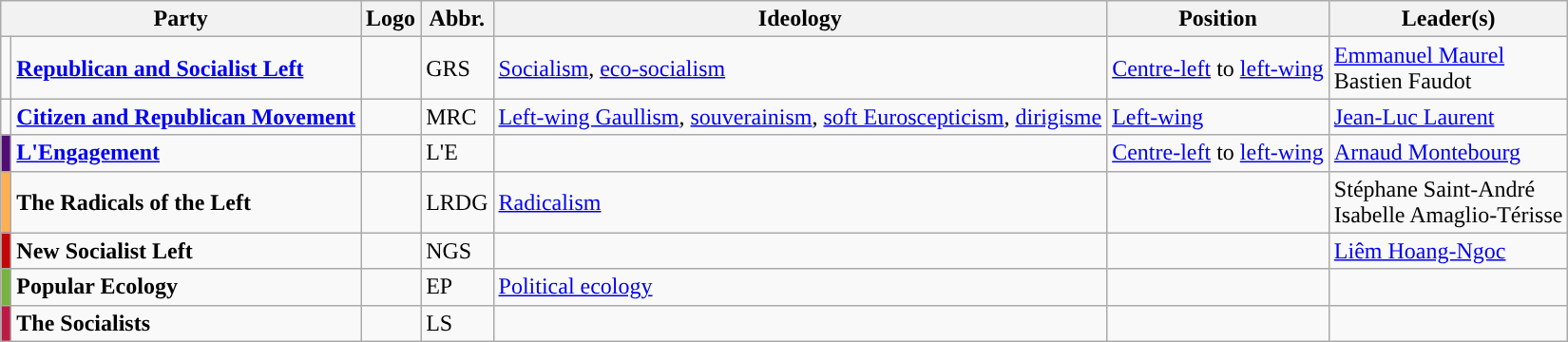<table class="wikitable" style="font-size:100%">
<tr>
<th colspan="2">Party</th>
<th>Logo</th>
<th>Abbr.</th>
<th>Ideology</th>
<th>Position</th>
<th>Leader(s)</th>
</tr>
<tr>
<td style="background-color:"></td>
<td><strong><a href='#'>Republican and Socialist Left</a></strong></td>
<td></td>
<td>GRS</td>
<td><a href='#'>Socialism</a>, <a href='#'>eco-socialism</a></td>
<td><a href='#'>Centre-left</a> to <a href='#'>left-wing</a></td>
<td><a href='#'>Emmanuel Maurel</a><br>Bastien Faudot</td>
</tr>
<tr>
<td style="background-color:"></td>
<td><strong><a href='#'>Citizen and Republican Movement</a></strong></td>
<td></td>
<td>MRC</td>
<td><a href='#'>Left-wing Gaullism</a>, <a href='#'>souverainism</a>, <a href='#'>soft Euroscepticism</a>, <a href='#'>dirigisme</a></td>
<td><a href='#'>Left-wing</a></td>
<td><a href='#'>Jean-Luc Laurent</a></td>
</tr>
<tr>
<td style="background-color:#510C76"></td>
<td><strong><a href='#'>L'Engagement</a></strong></td>
<td></td>
<td>L'E</td>
<td></td>
<td><a href='#'>Centre-left</a> to <a href='#'>left-wing</a></td>
<td><a href='#'>Arnaud Montebourg</a></td>
</tr>
<tr>
<td style="background-color:#FEAE53"></td>
<td><strong>The Radicals of the Left</strong></td>
<td></td>
<td>LRDG</td>
<td><a href='#'>Radicalism</a></td>
<td></td>
<td>Stéphane Saint-André<br>Isabelle Amaglio-Térisse</td>
</tr>
<tr>
<td style="background-color:#C30706"></td>
<td><strong>New Socialist Left</strong></td>
<td></td>
<td>NGS</td>
<td></td>
<td></td>
<td><a href='#'>Liêm Hoang-Ngoc</a></td>
</tr>
<tr>
<td style="background-color:#79B241"></td>
<td><strong>Popular Ecology</strong></td>
<td></td>
<td>EP</td>
<td><a href='#'>Political ecology</a></td>
<td></td>
<td></td>
</tr>
<tr>
<td style="background-color:#BD1945"></td>
<td><strong>The Socialists</strong></td>
<td></td>
<td>LS</td>
<td></td>
<td></td>
<td></td>
</tr>
</table>
